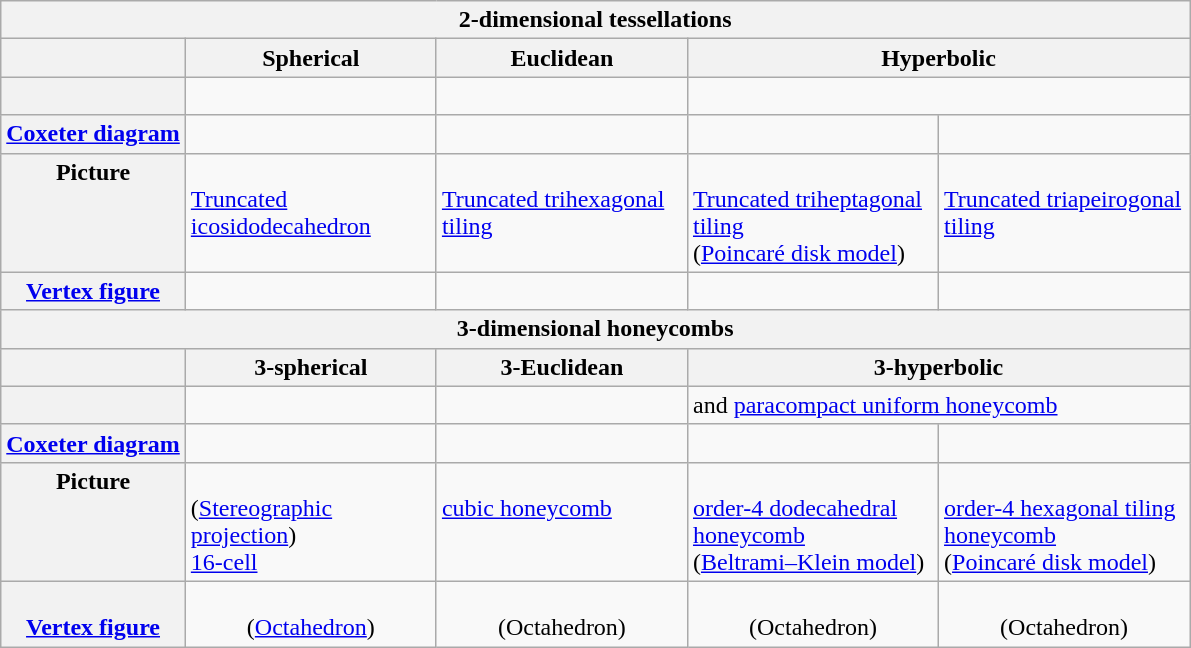<table class="wikitable">
<tr>
<th colspan=5>2-dimensional tessellations</th>
</tr>
<tr>
<th> </th>
<th>Spherical</th>
<th>Euclidean</th>
<th colspan=2>Hyperbolic</th>
</tr>
<tr>
<th> </th>
<td></td>
<td></td>
<td colspan=2></td>
</tr>
<tr>
<th><a href='#'>Coxeter diagram</a></th>
<td valign=top align=center></td>
<td valign=top align=center></td>
<td valign=top align=center></td>
<td valign=top align=center></td>
</tr>
<tr valign=top>
<th>Picture</th>
<td width=160><br><a href='#'>Truncated icosidodecahedron</a></td>
<td width=160><br><a href='#'>Truncated trihexagonal tiling</a></td>
<td width=160><br><a href='#'>Truncated triheptagonal tiling</a><br>(<a href='#'>Poincaré disk model</a>)</td>
<td width=160><br><a href='#'>Truncated triapeirogonal tiling</a></td>
</tr>
<tr>
<th><a href='#'>Vertex figure</a></th>
<td></td>
<td></td>
<td></td>
<td></td>
</tr>
<tr>
<th colspan=5>3-dimensional honeycombs</th>
</tr>
<tr>
<th> </th>
<th>3-spherical</th>
<th>3-Euclidean</th>
<th colspan=2>3-hyperbolic</th>
</tr>
<tr>
<th> </th>
<td></td>
<td></td>
<td colspan=2>and <a href='#'>paracompact uniform honeycomb</a></td>
</tr>
<tr valign=top align=center>
<th><a href='#'>Coxeter diagram</a></th>
<td></td>
<td></td>
<td></td>
<td></td>
</tr>
<tr valign=top>
<th>Picture</th>
<td width=160><br>(<a href='#'>Stereographic projection</a>)<br><a href='#'>16-cell</a></td>
<td width=160><br><a href='#'>cubic honeycomb</a></td>
<td width=160><br><a href='#'>order-4 dodecahedral honeycomb</a><br>(<a href='#'>Beltrami–Klein model</a>)</td>
<td><br><a href='#'>order-4 hexagonal tiling honeycomb</a><br>(<a href='#'>Poincaré disk model</a>)</td>
</tr>
<tr valign=bottom align=center>
<th><a href='#'>Vertex figure</a></th>
<td><br>(<a href='#'>Octahedron</a>)</td>
<td><br>(Octahedron)</td>
<td><br>(Octahedron)</td>
<td><br>(Octahedron)</td>
</tr>
</table>
